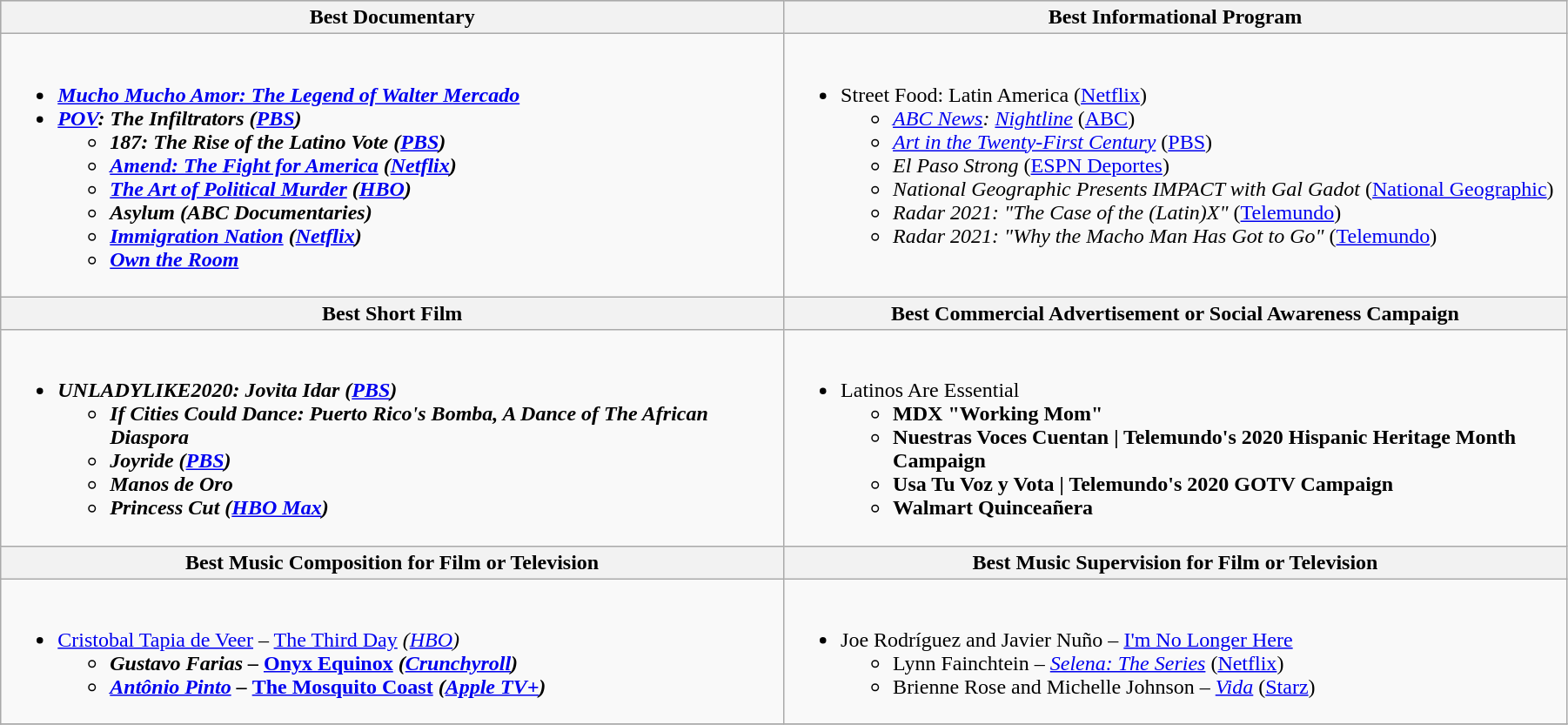<table class="wikitable" style="width:95%">
<tr bgcolor="#bebebe">
<th width="50%">Best Documentary</th>
<th width="50%">Best Informational Program</th>
</tr>
<tr>
<td valign="top"><br><ul><li><strong><em><a href='#'>Mucho Mucho Amor: The Legend of Walter Mercado</a></em></strong></li><li><strong><em><a href='#'>POV</a>: The Infiltrators<em> (<a href='#'>PBS</a>)<strong><ul><li></em>187: The Rise of the Latino Vote<em> (<a href='#'>PBS</a>)</li><li></em><a href='#'>Amend: The Fight for America</a><em> (<a href='#'>Netflix</a>)</li><li></em><a href='#'>The Art of Political Murder</a><em> (<a href='#'>HBO</a>)</li><li></em>Asylum<em> (ABC Documentaries)</li><li></em><a href='#'>Immigration Nation</a><em> (<a href='#'>Netflix</a>)</li><li></em><a href='#'>Own the Room</a><em></li></ul></li></ul></td>
<td valign="top"><br><ul><li></em></strong>Street Food: Latin America</em> (<a href='#'>Netflix</a>)</strong><ul><li><em><a href='#'>ABC News</a>: <a href='#'>Nightline</a></em> (<a href='#'>ABC</a>)</li><li><em><a href='#'>Art in the Twenty-First Century</a></em> (<a href='#'>PBS</a>)</li><li><em>El Paso Strong</em> (<a href='#'>ESPN Deportes</a>)</li><li><em>National Geographic Presents IMPACT with Gal Gadot</em> (<a href='#'>National Geographic</a>)</li><li><em>Radar 2021: "The Case of the (Latin)X"</em> (<a href='#'>Telemundo</a>)</li><li><em>Radar 2021: "Why the Macho Man Has Got to Go"</em> (<a href='#'>Telemundo</a>)</li></ul></li></ul></td>
</tr>
<tr>
<th width="50%">Best Short Film</th>
<th width="50%">Best Commercial Advertisement or Social Awareness Campaign</th>
</tr>
<tr>
<td valign="top"><br><ul><li><strong><em>UNLADYLIKE2020: Jovita Idar<em> (<a href='#'>PBS</a>)<strong><ul><li></em>If Cities Could Dance: Puerto Rico's Bomba, A Dance of The African Diaspora<em></li><li></em>Joyride<em> (<a href='#'>PBS</a>)</li><li></em>Manos de Oro<em></li><li></em>Princess Cut<em> (<a href='#'>HBO Max</a>)</li></ul></li></ul></td>
<td valign="top"><br><ul><li></em></strong>Latinos Are Essential<strong><em><ul><li></em>MDX "Working Mom"<em></li><li></em>Nuestras Voces Cuentan | Telemundo's 2020 Hispanic Heritage Month Campaign<em></li><li></em>Usa Tu Voz y Vota | Telemundo's 2020 GOTV Campaign<em></li><li></em>Walmart Quinceañera<em></li></ul></li></ul></td>
</tr>
<tr>
<th width="50%">Best Music Composition for Film or Television</th>
<th width="50%">Best Music Supervision for Film or Television</th>
</tr>
<tr>
<td valign="top"><br><ul><li></strong><a href='#'>Cristobal Tapia de Veer</a> – </em><a href='#'>The Third Day</a><em> (<a href='#'>HBO</a>)<strong><ul><li>Gustavo Farias – </em><a href='#'>Onyx Equinox</a><em> (<a href='#'>Crunchyroll</a>)</li><li><a href='#'>Antônio Pinto</a> – </em><a href='#'>The Mosquito Coast</a><em> (<a href='#'>Apple TV+</a>)</li></ul></li></ul></td>
<td valign="top"><br><ul><li></strong>Joe Rodríguez and Javier Nuño – </em><a href='#'>I'm No Longer Here</a></em></strong><ul><li>Lynn Fainchtein – <em><a href='#'>Selena: The Series</a></em> (<a href='#'>Netflix</a>)</li><li>Brienne Rose and Michelle Johnson – <em><a href='#'>Vida</a></em> (<a href='#'>Starz</a>)</li></ul></li></ul></td>
</tr>
<tr>
</tr>
</table>
